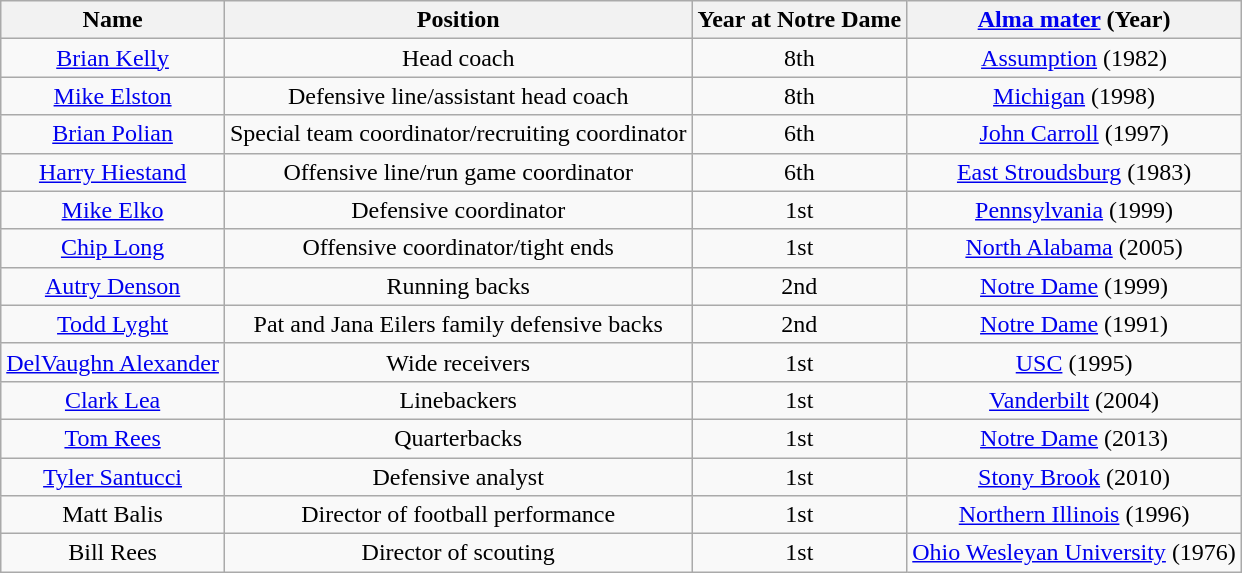<table class="wikitable">
<tr>
<th>Name</th>
<th>Position</th>
<th>Year at Notre Dame</th>
<th><a href='#'>Alma mater</a> (Year)</th>
</tr>
<tr style="text-align:center;">
<td><a href='#'>Brian Kelly</a></td>
<td>Head coach</td>
<td>8th</td>
<td><a href='#'>Assumption</a> (1982)</td>
</tr>
<tr style="text-align:center;">
<td><a href='#'>Mike Elston</a></td>
<td>Defensive line/assistant head coach</td>
<td>8th</td>
<td><a href='#'>Michigan</a> (1998)</td>
</tr>
<tr style="text-align:center;">
<td><a href='#'>Brian Polian</a></td>
<td>Special team coordinator/recruiting coordinator</td>
<td>6th</td>
<td><a href='#'>John Carroll</a> (1997)</td>
</tr>
<tr style="text-align:center;">
<td><a href='#'>Harry Hiestand</a></td>
<td>Offensive line/run game coordinator</td>
<td>6th</td>
<td><a href='#'>East Stroudsburg</a> (1983)</td>
</tr>
<tr style="text-align:center;">
<td><a href='#'>Mike Elko</a></td>
<td>Defensive coordinator</td>
<td>1st</td>
<td><a href='#'>Pennsylvania</a> (1999)</td>
</tr>
<tr style="text-align:center;">
<td><a href='#'>Chip Long</a></td>
<td>Offensive coordinator/tight ends</td>
<td>1st</td>
<td><a href='#'>North Alabama</a> (2005)</td>
</tr>
<tr style="text-align:center;">
<td><a href='#'>Autry Denson</a></td>
<td>Running backs</td>
<td>2nd</td>
<td><a href='#'>Notre Dame</a> (1999)</td>
</tr>
<tr style="text-align:center;">
<td><a href='#'>Todd Lyght</a></td>
<td>Pat and Jana Eilers family defensive backs</td>
<td>2nd</td>
<td><a href='#'>Notre Dame</a> (1991)</td>
</tr>
<tr style="text-align:center;">
<td><a href='#'>DelVaughn Alexander</a></td>
<td>Wide receivers</td>
<td>1st</td>
<td><a href='#'>USC</a> (1995)</td>
</tr>
<tr style="text-align:center;">
<td><a href='#'>Clark Lea</a></td>
<td>Linebackers</td>
<td>1st</td>
<td><a href='#'>Vanderbilt</a> (2004)</td>
</tr>
<tr style="text-align:center;">
<td><a href='#'>Tom Rees</a></td>
<td>Quarterbacks</td>
<td>1st</td>
<td><a href='#'>Notre Dame</a> (2013)</td>
</tr>
<tr style="text-align:center;">
<td><a href='#'>Tyler Santucci</a></td>
<td>Defensive analyst</td>
<td>1st</td>
<td><a href='#'>Stony Brook</a> (2010)</td>
</tr>
<tr style="text-align:center;">
<td>Matt Balis</td>
<td>Director of football performance</td>
<td>1st</td>
<td><a href='#'>Northern Illinois</a> (1996)</td>
</tr>
<tr style="text-align:center;">
<td>Bill Rees</td>
<td>Director of scouting</td>
<td>1st</td>
<td><a href='#'>Ohio Wesleyan University</a> (1976)</td>
</tr>
</table>
